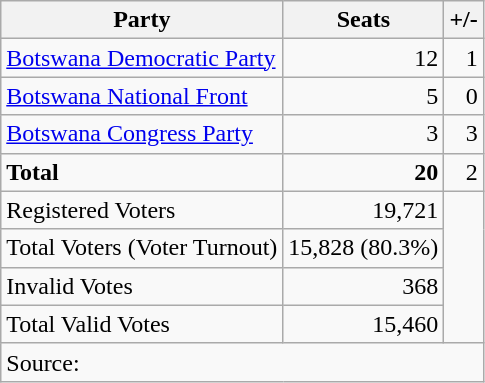<table class=wikitable style=text-align:right>
<tr>
<th>Party</th>
<th>Seats</th>
<th>+/-</th>
</tr>
<tr>
<td align=left><a href='#'>Botswana Democratic Party</a></td>
<td>12</td>
<td>1</td>
</tr>
<tr>
<td align=left><a href='#'>Botswana National Front</a></td>
<td>5</td>
<td>0</td>
</tr>
<tr>
<td align=left><a href='#'>Botswana Congress Party</a></td>
<td>3</td>
<td>3</td>
</tr>
<tr>
<td align=left><strong>Total</strong></td>
<td><strong>20</strong></td>
<td>2</td>
</tr>
<tr>
<td align=left>Registered Voters</td>
<td>19,721</td>
</tr>
<tr>
<td align=left>Total Voters (Voter Turnout)</td>
<td>15,828 (80.3%)</td>
</tr>
<tr>
<td align=left>Invalid Votes</td>
<td>368</td>
</tr>
<tr>
<td align=left>Total Valid Votes</td>
<td>15,460</td>
</tr>
<tr>
<td colspan=4 align=left>Source: </td>
</tr>
</table>
